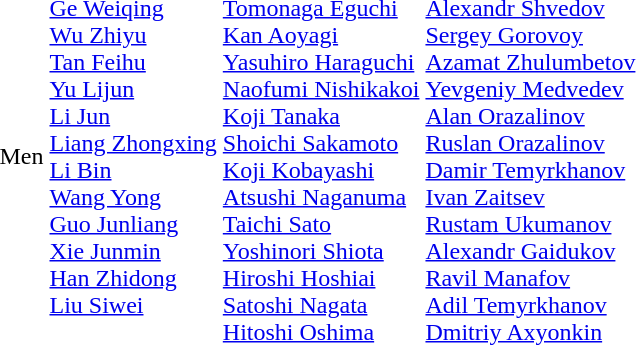<table>
<tr>
<td>Men<br></td>
<td valign=top><br><a href='#'>Ge Weiqing</a><br><a href='#'>Wu Zhiyu</a><br><a href='#'>Tan Feihu</a><br><a href='#'>Yu Lijun</a><br><a href='#'>Li Jun</a><br><a href='#'>Liang Zhongxing</a><br><a href='#'>Li Bin</a><br><a href='#'>Wang Yong</a><br><a href='#'>Guo Junliang</a><br><a href='#'>Xie Junmin</a><br><a href='#'>Han Zhidong</a><br><a href='#'>Liu Siwei</a></td>
<td><br><a href='#'>Tomonaga Eguchi</a><br><a href='#'>Kan Aoyagi</a><br><a href='#'>Yasuhiro Haraguchi</a><br><a href='#'>Naofumi Nishikakoi</a><br><a href='#'>Koji Tanaka</a><br><a href='#'>Shoichi Sakamoto</a><br><a href='#'>Koji Kobayashi</a><br><a href='#'>Atsushi Naganuma</a><br><a href='#'>Taichi Sato</a><br><a href='#'>Yoshinori Shiota</a><br><a href='#'>Hiroshi Hoshiai</a><br><a href='#'>Satoshi Nagata</a><br><a href='#'>Hitoshi Oshima</a></td>
<td><br><a href='#'>Alexandr Shvedov</a><br><a href='#'>Sergey Gorovoy</a><br><a href='#'>Azamat Zhulumbetov</a><br><a href='#'>Yevgeniy Medvedev</a><br><a href='#'>Alan Orazalinov</a><br><a href='#'>Ruslan Orazalinov</a><br><a href='#'>Damir Temyrkhanov</a><br><a href='#'>Ivan Zaitsev</a><br><a href='#'>Rustam Ukumanov</a><br><a href='#'>Alexandr Gaidukov</a><br><a href='#'>Ravil Manafov</a><br><a href='#'>Adil Temyrkhanov</a><br><a href='#'>Dmitriy Axyonkin</a></td>
</tr>
</table>
